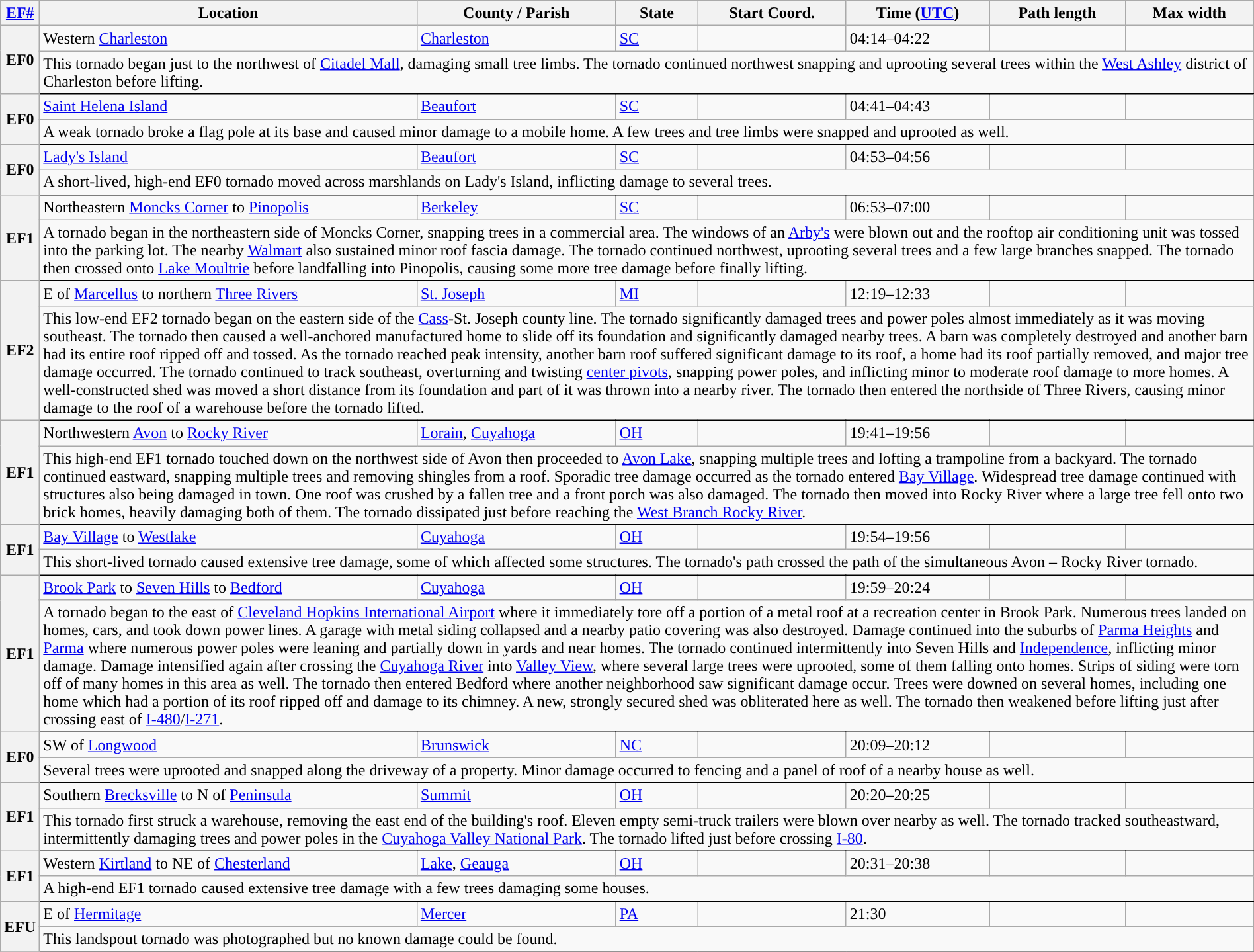<table class="wikitable sortable" style="width:100%;">
<tr>
<th scope="col" width="2%" align="center"><a href='#'>EF#</a></th>
<th scope="col" align="center" class="unsortable">Location</th>
<th scope="col" align="center" class="unsortable">County / Parish</th>
<th scope="col" align="center">State</th>
<th scope="col" align="center">Start Coord.</th>
<th scope="col" align="center">Time (<a href='#'>UTC</a>)</th>
<th scope="col" align="center">Path length</th>
<th scope="col" align="center">Max width</th>
</tr>
<tr>
<th scope="row" rowspan="2" style="background-color:#">EF0</th>
<td>Western <a href='#'>Charleston</a></td>
<td><a href='#'>Charleston</a></td>
<td><a href='#'>SC</a></td>
<td></td>
<td>04:14–04:22</td>
<td></td>
<td></td>
</tr>
<tr class="expand-child">
<td colspan="8" style=" border-bottom: 1px solid black;">This tornado began just to the northwest of <a href='#'>Citadel Mall</a>, damaging small tree limbs. The tornado continued northwest snapping and uprooting several trees within the <a href='#'>West Ashley</a> district of Charleston before lifting.</td>
</tr>
<tr>
<th scope="row" rowspan="2" style="background-color:#">EF0</th>
<td><a href='#'>Saint Helena Island</a></td>
<td><a href='#'>Beaufort</a></td>
<td><a href='#'>SC</a></td>
<td></td>
<td>04:41–04:43</td>
<td></td>
<td></td>
</tr>
<tr class="expand-child">
<td colspan="8" style=" border-bottom: 1px solid black;">A weak tornado broke a flag pole at its base and caused minor damage to a mobile home. A few trees and tree limbs were snapped and uprooted as well.</td>
</tr>
<tr>
<th scope="row" rowspan="2" style="background-color:#">EF0</th>
<td><a href='#'>Lady's Island</a></td>
<td><a href='#'>Beaufort</a></td>
<td><a href='#'>SC</a></td>
<td></td>
<td>04:53–04:56</td>
<td></td>
<td></td>
</tr>
<tr class="expand-child">
<td colspan="8" style=" border-bottom: 1px solid black;">A short-lived, high-end EF0 tornado moved across marshlands on Lady's Island, inflicting damage to several trees.</td>
</tr>
<tr>
<th scope="row" rowspan="2" style="background-color:#">EF1</th>
<td>Northeastern  <a href='#'>Moncks Corner</a> to <a href='#'>Pinopolis</a></td>
<td><a href='#'>Berkeley</a></td>
<td><a href='#'>SC</a></td>
<td></td>
<td>06:53–07:00</td>
<td></td>
<td></td>
</tr>
<tr class="expand-child">
<td colspan="8" style=" border-bottom: 1px solid black;">A tornado began in the northeastern side of Moncks Corner, snapping trees in a commercial area. The windows of an <a href='#'>Arby's</a> were blown out and the rooftop air conditioning unit was tossed into the parking lot. The nearby <a href='#'>Walmart</a> also sustained minor roof fascia damage. The tornado continued northwest, uprooting several trees and a few large branches snapped. The tornado then crossed onto <a href='#'>Lake Moultrie</a> before landfalling into Pinopolis, causing some more tree damage before finally lifting.</td>
</tr>
<tr>
<th scope="row" rowspan="2" style="background-color:#">EF2</th>
<td>E of <a href='#'>Marcellus</a> to northern <a href='#'>Three Rivers</a></td>
<td><a href='#'>St. Joseph</a></td>
<td><a href='#'>MI</a></td>
<td></td>
<td>12:19–12:33</td>
<td></td>
<td></td>
</tr>
<tr class="expand-child">
<td colspan="8" style=" border-bottom: 1px solid black;">This low-end EF2 tornado began on the eastern side of the <a href='#'>Cass</a>-St. Joseph county line. The tornado significantly damaged trees and power poles almost immediately as it was moving southeast. The tornado then caused a well-anchored manufactured home to slide off its foundation and significantly damaged nearby trees. A barn was completely destroyed and another barn had its entire roof ripped off and tossed. As the tornado reached peak intensity, another barn roof suffered significant damage to its roof, a home had its roof partially removed, and major tree damage occurred. The tornado continued to track southeast, overturning and twisting <a href='#'>center pivots</a>, snapping power poles, and inflicting minor to moderate roof damage to more homes. A well-constructed shed was moved a short distance from its foundation and part of it was thrown into a nearby river. The tornado then entered the northside of Three Rivers, causing minor damage to the roof of a warehouse before the tornado lifted.</td>
</tr>
<tr>
<th scope="row" rowspan="2" style="background-color:#">EF1</th>
<td>Northwestern <a href='#'>Avon</a> to <a href='#'>Rocky River</a></td>
<td><a href='#'>Lorain</a>, <a href='#'>Cuyahoga</a></td>
<td><a href='#'>OH</a></td>
<td></td>
<td>19:41–19:56</td>
<td></td>
<td></td>
</tr>
<tr class="expand-child">
<td colspan="8" style=" border-bottom: 1px solid black;">This high-end EF1 tornado touched down on the northwest side of Avon then proceeded to <a href='#'>Avon Lake</a>, snapping multiple trees and lofting a trampoline from a backyard. The tornado continued eastward, snapping multiple trees and removing shingles from a roof. Sporadic tree damage occurred as the tornado entered <a href='#'>Bay Village</a>. Widespread tree damage continued with structures also being damaged in town. One roof was crushed by a fallen tree and a front porch was also damaged. The tornado then moved into Rocky River where a large tree fell onto two brick homes, heavily damaging both of them. The tornado dissipated just before reaching the <a href='#'>West Branch Rocky River</a>.</td>
</tr>
<tr>
<th scope="row" rowspan="2" style="background-color:#">EF1</th>
<td><a href='#'>Bay Village</a> to <a href='#'>Westlake</a></td>
<td><a href='#'>Cuyahoga</a></td>
<td><a href='#'>OH</a></td>
<td></td>
<td>19:54–19:56</td>
<td></td>
<td></td>
</tr>
<tr class="expand-child">
<td colspan="8" style=" border-bottom: 1px solid black;">This short-lived tornado caused extensive tree damage, some of which affected some structures. The tornado's path crossed the path of the simultaneous Avon – Rocky River tornado.</td>
</tr>
<tr>
<th scope="row" rowspan="2" style="background-color:#">EF1</th>
<td><a href='#'>Brook Park</a> to <a href='#'>Seven Hills</a> to <a href='#'>Bedford</a></td>
<td><a href='#'>Cuyahoga</a></td>
<td><a href='#'>OH</a></td>
<td></td>
<td>19:59–20:24</td>
<td></td>
<td></td>
</tr>
<tr class="expand-child">
<td colspan="8" style=" border-bottom: 1px solid black;">A tornado began to the east of <a href='#'>Cleveland Hopkins International Airport</a> where it immediately tore off a portion of a metal roof at a recreation center in Brook Park. Numerous trees landed on homes, cars, and took down power lines. A  garage with metal siding collapsed and a nearby patio covering was also destroyed. Damage continued into the suburbs of <a href='#'>Parma Heights</a> and <a href='#'>Parma</a> where numerous power poles were leaning and partially down in yards and near homes. The tornado continued intermittently into Seven Hills and <a href='#'>Independence</a>, inflicting minor damage. Damage intensified again after crossing the <a href='#'>Cuyahoga River</a> into <a href='#'>Valley View</a>, where several large trees were uprooted, some of them falling onto homes. Strips of siding were torn off of many homes in this area as well. The tornado then entered Bedford where another neighborhood saw significant damage occur. Trees were downed on several homes, including one home which had a portion of its roof ripped off and damage to its chimney. A new, strongly secured shed was obliterated here as well. The tornado then weakened before lifting just after crossing east of <a href='#'>I-480</a>/<a href='#'>I-271</a>.</td>
</tr>
<tr>
<th scope="row" rowspan="2" style="background-color:#">EF0</th>
<td>SW of <a href='#'>Longwood</a></td>
<td><a href='#'>Brunswick</a></td>
<td><a href='#'>NC</a></td>
<td></td>
<td>20:09–20:12</td>
<td></td>
<td></td>
</tr>
<tr class="expand-child">
<td colspan="8" style=" border-bottom: 1px solid black;">Several trees were uprooted and snapped along the driveway of a property. Minor damage occurred to fencing and a panel of roof of a nearby house as well.</td>
</tr>
<tr>
<th scope="row" rowspan="2" style="background-color:#">EF1</th>
<td>Southern <a href='#'>Brecksville</a> to N of <a href='#'>Peninsula</a></td>
<td><a href='#'>Summit</a></td>
<td><a href='#'>OH</a></td>
<td></td>
<td>20:20–20:25</td>
<td></td>
<td></td>
</tr>
<tr class="expand-child">
<td colspan="8" style=" border-bottom: 1px solid black;">This tornado first struck a warehouse, removing the east end of the building's roof. Eleven empty semi-truck trailers were blown over nearby as well. The tornado tracked southeastward, intermittently damaging trees and power poles in the <a href='#'>Cuyahoga Valley National Park</a>. The tornado lifted just before crossing <a href='#'>I-80</a>.</td>
</tr>
<tr>
<th scope="row" rowspan="2" style="background-color:#">EF1</th>
<td>Western <a href='#'>Kirtland</a> to NE of <a href='#'>Chesterland</a></td>
<td><a href='#'>Lake</a>, <a href='#'>Geauga</a></td>
<td><a href='#'>OH</a></td>
<td></td>
<td>20:31–20:38</td>
<td></td>
<td></td>
</tr>
<tr class="expand-child">
<td colspan="8" style=" border-bottom: 1px solid black;">A high-end EF1 tornado caused extensive tree damage with a few trees damaging some houses.</td>
</tr>
<tr>
<th scope="row" rowspan="2" style="background-color:#">EFU</th>
<td>E of <a href='#'>Hermitage</a></td>
<td><a href='#'>Mercer</a></td>
<td><a href='#'>PA</a></td>
<td></td>
<td>21:30</td>
<td></td>
<td></td>
</tr>
<tr class="expand-child">
<td colspan="8" style=" border-bottom: 1px solid black;">This landspout tornado was photographed but no known damage could be found.</td>
</tr>
<tr>
</tr>
</table>
